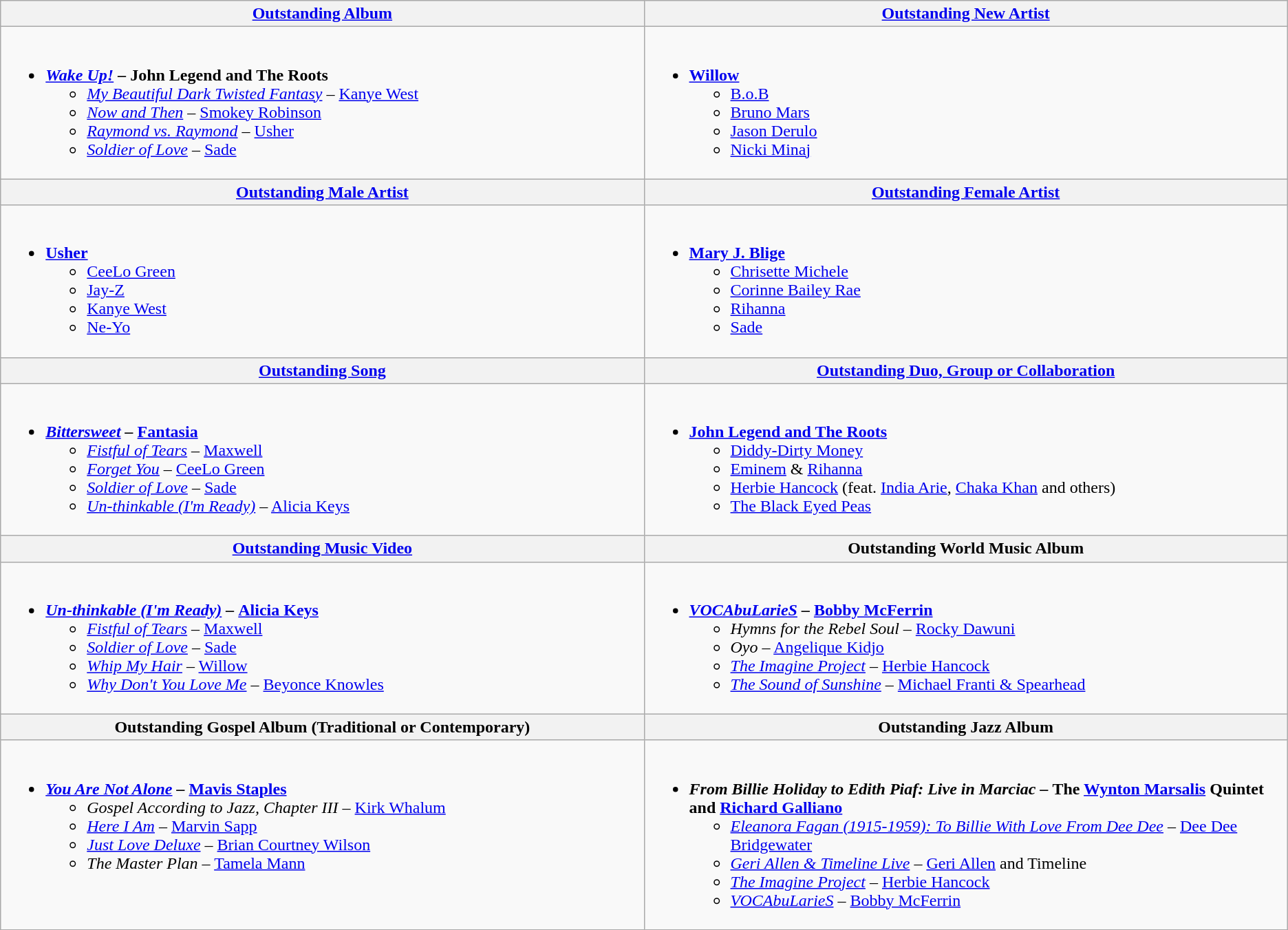<table class="wikitable">
<tr>
<th style="width=50%"><a href='#'>Outstanding Album</a></th>
<th style="width=50%"><a href='#'>Outstanding New Artist</a></th>
</tr>
<tr>
<td valign="top" width="50%"><br><ul><li><strong><em><a href='#'>Wake Up!</a> –</em></strong> <strong>John Legend and The Roots</strong><ul><li><em><a href='#'>My Beautiful Dark Twisted Fantasy</a></em> – <a href='#'>Kanye West</a></li><li><em><a href='#'>Now and Then</a></em> – <a href='#'>Smokey Robinson</a></li><li><em><a href='#'>Raymond vs. Raymond</a></em> – <a href='#'>Usher</a></li><li><em><a href='#'>Soldier of Love</a></em> – <a href='#'>Sade</a></li></ul></li></ul></td>
<td valign="top" width="50%"><br><ul><li><strong><a href='#'>Willow</a></strong><ul><li><a href='#'>B.o.B</a></li><li><a href='#'>Bruno Mars</a></li><li><a href='#'>Jason Derulo</a></li><li><a href='#'>Nicki Minaj</a></li></ul></li></ul></td>
</tr>
<tr>
<th style="width=50%"><a href='#'>Outstanding Male Artist</a></th>
<th style="width=50%"><a href='#'>Outstanding Female Artist</a></th>
</tr>
<tr>
<td valign="top" width="50%"><br><ul><li><strong><a href='#'>Usher</a></strong><ul><li><a href='#'>CeeLo Green</a></li><li><a href='#'>Jay-Z</a></li><li><a href='#'>Kanye West</a></li><li><a href='#'>Ne-Yo</a></li></ul></li></ul></td>
<td valign="top" width="50%"><br><ul><li><strong><a href='#'>Mary J. Blige</a></strong><ul><li><a href='#'>Chrisette Michele</a></li><li><a href='#'>Corinne Bailey Rae</a></li><li><a href='#'>Rihanna</a></li><li><a href='#'>Sade</a></li></ul></li></ul></td>
</tr>
<tr>
<th style="width=50%"><a href='#'>Outstanding Song</a></th>
<th style="width=50%"><a href='#'>Outstanding Duo, Group or Collaboration</a></th>
</tr>
<tr>
<td valign="top" width="50%"><br><ul><li><strong><em><a href='#'>Bittersweet</a> –</em></strong> <strong><a href='#'>Fantasia</a></strong><ul><li><em><a href='#'>Fistful of Tears</a></em> – <a href='#'>Maxwell</a></li><li><em><a href='#'>Forget You</a></em> – <a href='#'>CeeLo Green</a></li><li><em><a href='#'>Soldier of Love</a></em> – <a href='#'>Sade</a></li><li><em><a href='#'>Un-thinkable (I'm Ready)</a></em> – <a href='#'>Alicia Keys</a></li></ul></li></ul></td>
<td valign="top" width="50%"><br><ul><li><strong><a href='#'>John Legend and The Roots</a></strong><ul><li><a href='#'>Diddy-Dirty Money</a></li><li><a href='#'>Eminem</a> & <a href='#'>Rihanna</a></li><li><a href='#'>Herbie Hancock</a> (feat. <a href='#'>India Arie</a>, <a href='#'>Chaka Khan</a> and others)</li><li><a href='#'>The Black Eyed Peas</a></li></ul></li></ul></td>
</tr>
<tr>
<th style="width=50%"><a href='#'>Outstanding Music Video</a></th>
<th style="width=50%">Outstanding <strong>World Music Album</strong></th>
</tr>
<tr>
<td valign="top" width="50%"><br><ul><li><strong><em><a href='#'>Un-thinkable (I'm Ready)</a> –</em></strong> <strong><a href='#'>Alicia Keys</a></strong><ul><li><em><a href='#'>Fistful of Tears</a></em> – <a href='#'>Maxwell</a></li><li><em><a href='#'>Soldier of Love</a></em> – <a href='#'>Sade</a></li><li><em><a href='#'>Whip My Hair</a></em> – <a href='#'>Willow</a></li><li><em><a href='#'>Why Don't You Love Me</a></em> – <a href='#'>Beyonce Knowles</a></li></ul></li></ul></td>
<td valign="top" width="50%"><br><ul><li><a href='#'><strong><em>VOCAbuLarieS</em></strong></a> <strong><em>–</em></strong> <strong><a href='#'>Bobby McFerrin</a></strong><ul><li><em>Hymns for the Rebel Soul</em> – <a href='#'>Rocky Dawuni</a></li><li><em>Oyo</em> – <a href='#'>Angelique Kidjo</a></li><li><em><a href='#'>The Imagine Project</a></em> – <a href='#'>Herbie Hancock</a></li><li><em><a href='#'>The Sound of Sunshine</a></em> – <a href='#'>Michael Franti & Spearhead</a></li></ul></li></ul></td>
</tr>
<tr>
<th style="width=50%">Outstanding Gospel Album <strong>(Traditional or Contemporary)</strong></th>
<th style="width=50%">Outstanding Jazz Album</th>
</tr>
<tr>
<td valign="top" width="50%"><br><ul><li><strong><em><a href='#'>You Are Not Alone</a> –</em></strong> <strong><a href='#'>Mavis Staples</a></strong><ul><li><em>Gospel According to Jazz, Chapter III</em> – <a href='#'>Kirk Whalum</a></li><li><em><a href='#'>Here I Am</a></em> – <a href='#'>Marvin Sapp</a></li><li><em><a href='#'>Just Love Deluxe</a></em> – <a href='#'>Brian Courtney Wilson</a></li><li><em>The Master Plan</em> – <a href='#'>Tamela Mann</a></li></ul></li></ul></td>
<td valign="top" width="50%"><br><ul><li><strong><em>From Billie Holiday to Edith Piaf: Live in Marciac –</em></strong> <strong>The <a href='#'>Wynton Marsalis</a> Quintet and <a href='#'>Richard Galliano</a></strong><ul><li><em><a href='#'>Eleanora Fagan (1915-1959): To Billie With Love From Dee Dee</a></em> – <a href='#'>Dee Dee Bridgewater</a></li><li><em><a href='#'>Geri Allen & Timeline Live</a></em> – <a href='#'>Geri Allen</a> and Timeline</li><li><em><a href='#'>The Imagine Project</a></em> – <a href='#'>Herbie Hancock</a></li><li><em><a href='#'>VOCAbuLarieS</a></em> – <a href='#'>Bobby McFerrin</a></li></ul></li></ul></td>
</tr>
</table>
